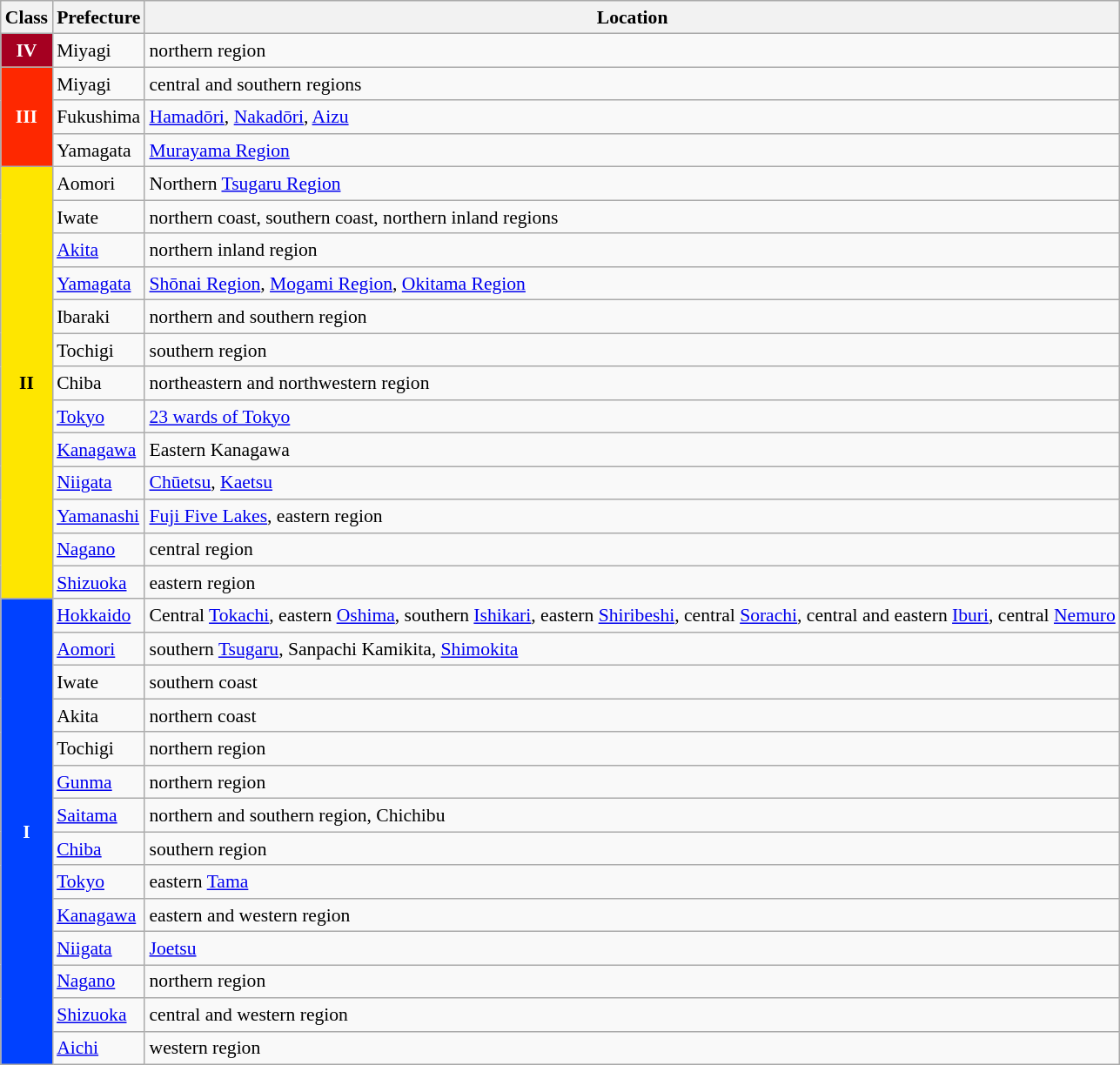<table class="wikitable" style="font-size:90%; line-height:1.3em">
<tr>
<th>Class</th>
<th>Prefecture</th>
<th>Location</th>
</tr>
<tr>
<th style="background:#a50021; color:#fff">IV</th>
<td>Miyagi</td>
<td>northern region</td>
</tr>
<tr>
<th rowspan="3" style="background:#fe2800; color:#fff">III</th>
<td>Miyagi</td>
<td>central and southern regions</td>
</tr>
<tr>
<td>Fukushima</td>
<td><a href='#'>Hamadōri</a>, <a href='#'>Nakadōri</a>, <a href='#'>Aizu</a></td>
</tr>
<tr>
<td>Yamagata</td>
<td><a href='#'>Murayama Region</a></td>
</tr>
<tr>
<th rowspan="13" style="background:#fee600">II</th>
<td>Aomori</td>
<td>Northern <a href='#'>Tsugaru Region</a></td>
</tr>
<tr>
<td>Iwate</td>
<td>northern coast, southern coast, northern inland regions</td>
</tr>
<tr>
<td><a href='#'>Akita</a></td>
<td>northern inland region</td>
</tr>
<tr>
<td><a href='#'>Yamagata</a></td>
<td><a href='#'>Shōnai Region</a>, <a href='#'>Mogami Region</a>, <a href='#'>Okitama Region</a></td>
</tr>
<tr>
<td>Ibaraki</td>
<td>northern and southern region</td>
</tr>
<tr>
<td>Tochigi</td>
<td>southern region</td>
</tr>
<tr>
<td>Chiba</td>
<td>northeastern and northwestern region</td>
</tr>
<tr>
<td><a href='#'>Tokyo</a></td>
<td><a href='#'>23 wards of Tokyo</a></td>
</tr>
<tr>
<td><a href='#'>Kanagawa</a></td>
<td>Eastern Kanagawa</td>
</tr>
<tr>
<td><a href='#'>Niigata</a></td>
<td><a href='#'>Chūetsu</a>, <a href='#'>Kaetsu</a></td>
</tr>
<tr>
<td><a href='#'>Yamanashi</a></td>
<td><a href='#'>Fuji Five Lakes</a>, eastern region</td>
</tr>
<tr>
<td><a href='#'>Nagano</a></td>
<td>central region</td>
</tr>
<tr>
<td><a href='#'>Shizuoka</a></td>
<td>eastern region</td>
</tr>
<tr>
<th rowspan="14" style="background:#0041ff;color:#fff">I</th>
<td><a href='#'>Hokkaido</a></td>
<td>Central <a href='#'>Tokachi</a>, eastern <a href='#'>Oshima</a>, southern <a href='#'>Ishikari</a>, eastern <a href='#'>Shiribeshi</a>, central <a href='#'>Sorachi</a>, central and eastern <a href='#'>Iburi</a>, central <a href='#'>Nemuro</a></td>
</tr>
<tr>
<td><a href='#'>Aomori</a></td>
<td>southern <a href='#'>Tsugaru</a>, Sanpachi Kamikita, <a href='#'>Shimokita</a></td>
</tr>
<tr>
<td>Iwate</td>
<td>southern coast</td>
</tr>
<tr>
<td>Akita</td>
<td>northern coast</td>
</tr>
<tr>
<td>Tochigi</td>
<td>northern region</td>
</tr>
<tr>
<td><a href='#'>Gunma</a></td>
<td>northern region</td>
</tr>
<tr>
<td><a href='#'>Saitama</a></td>
<td>northern and southern region, Chichibu</td>
</tr>
<tr>
<td><a href='#'>Chiba</a></td>
<td>southern region</td>
</tr>
<tr>
<td><a href='#'>Tokyo</a></td>
<td>eastern <a href='#'>Tama</a></td>
</tr>
<tr>
<td><a href='#'>Kanagawa</a></td>
<td>eastern and western region</td>
</tr>
<tr>
<td><a href='#'>Niigata</a></td>
<td><a href='#'>Joetsu</a></td>
</tr>
<tr>
<td><a href='#'>Nagano</a></td>
<td>northern region</td>
</tr>
<tr>
<td><a href='#'>Shizuoka</a></td>
<td>central and western region</td>
</tr>
<tr>
<td><a href='#'>Aichi</a></td>
<td>western region</td>
</tr>
</table>
